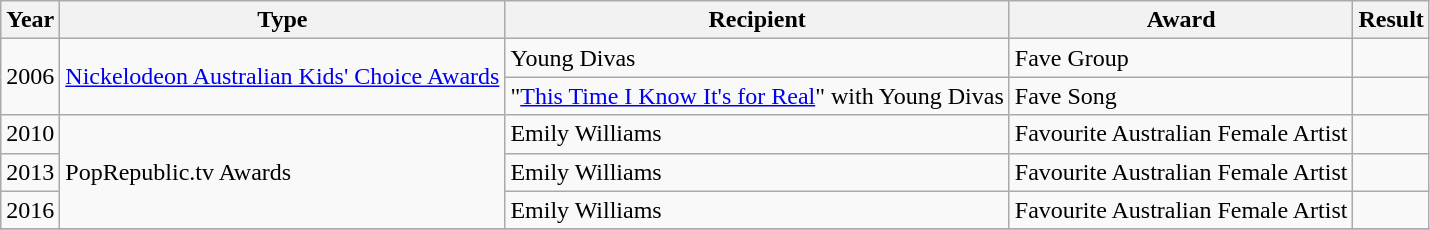<table class="wikitable">
<tr>
<th>Year</th>
<th>Type</th>
<th>Recipient</th>
<th>Award</th>
<th>Result</th>
</tr>
<tr>
<td rowspan="2">2006</td>
<td rowspan="2"><a href='#'>Nickelodeon Australian Kids' Choice Awards</a></td>
<td>Young Divas</td>
<td>Fave Group</td>
<td></td>
</tr>
<tr>
<td>"<a href='#'>This Time I Know It's for Real</a>" with Young Divas</td>
<td>Fave Song</td>
<td></td>
</tr>
<tr>
<td>2010</td>
<td rowspan="3">PopRepublic.tv Awards</td>
<td>Emily Williams</td>
<td>Favourite Australian Female Artist</td>
<td></td>
</tr>
<tr>
<td>2013</td>
<td>Emily Williams</td>
<td>Favourite Australian Female Artist</td>
<td></td>
</tr>
<tr>
<td>2016</td>
<td>Emily Williams</td>
<td>Favourite Australian Female Artist</td>
<td></td>
</tr>
<tr>
</tr>
</table>
